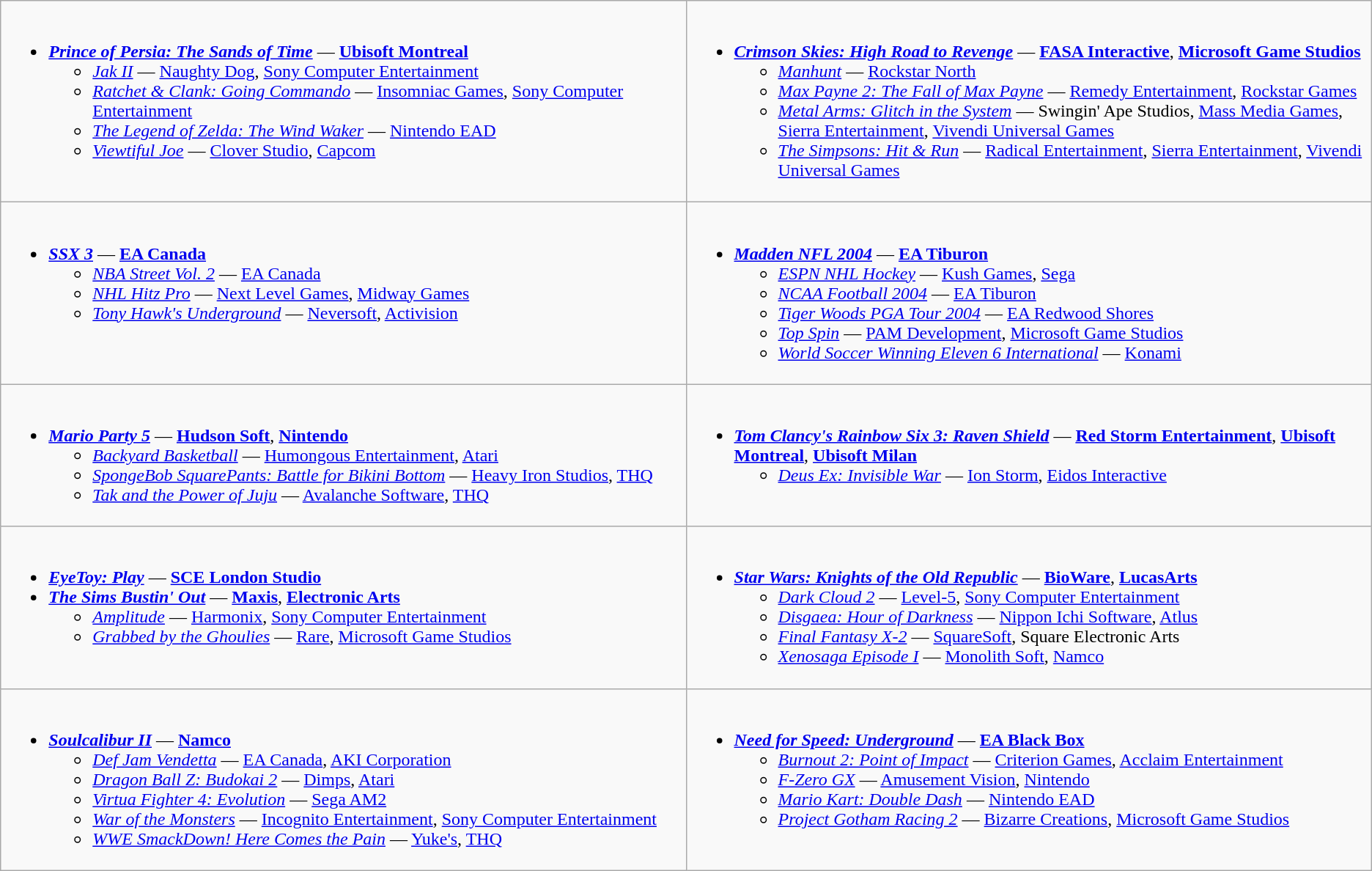<table class="wikitable">
<tr>
<td valign="top" width="50%"><br><ul><li><strong><em><a href='#'>Prince of Persia: The Sands of Time</a></em></strong> — <strong><a href='#'>Ubisoft Montreal</a></strong><ul><li><em><a href='#'>Jak II</a></em> — <a href='#'>Naughty Dog</a>, <a href='#'>Sony Computer Entertainment</a></li><li><em><a href='#'>Ratchet & Clank: Going Commando</a></em> — <a href='#'>Insomniac Games</a>, <a href='#'>Sony Computer Entertainment</a></li><li><em><a href='#'>The Legend of Zelda: The Wind Waker</a></em> — <a href='#'>Nintendo EAD</a></li><li><em><a href='#'>Viewtiful Joe</a></em> — <a href='#'>Clover Studio</a>, <a href='#'>Capcom</a></li></ul></li></ul></td>
<td valign="top" width="50%"><br><ul><li><strong><em><a href='#'>Crimson Skies: High Road to Revenge</a></em></strong> — <strong><a href='#'>FASA Interactive</a></strong>, <strong><a href='#'>Microsoft Game Studios</a></strong><ul><li><em><a href='#'>Manhunt</a></em> — <a href='#'>Rockstar North</a></li><li><em><a href='#'>Max Payne 2: The Fall of Max Payne</a></em> — <a href='#'>Remedy Entertainment</a>, <a href='#'>Rockstar Games</a></li><li><em><a href='#'>Metal Arms: Glitch in the System</a></em> — Swingin' Ape Studios, <a href='#'>Mass Media Games</a>, <a href='#'>Sierra Entertainment</a>, <a href='#'>Vivendi Universal Games</a></li><li><em><a href='#'>The Simpsons: Hit & Run</a></em> — <a href='#'>Radical Entertainment</a>, <a href='#'>Sierra Entertainment</a>, <a href='#'>Vivendi Universal Games</a></li></ul></li></ul></td>
</tr>
<tr>
<td valign="top" width="50%"><br><ul><li><strong><em><a href='#'>SSX 3</a></em></strong> — <strong><a href='#'>EA Canada</a></strong><ul><li><em><a href='#'>NBA Street Vol. 2</a></em> — <a href='#'>EA Canada</a></li><li><em><a href='#'>NHL Hitz Pro</a></em> — <a href='#'>Next Level Games</a>, <a href='#'>Midway Games</a></li><li><em><a href='#'>Tony Hawk's Underground</a></em> — <a href='#'>Neversoft</a>, <a href='#'>Activision</a></li></ul></li></ul></td>
<td valign="top" width="50%"><br><ul><li><strong><em><a href='#'>Madden NFL 2004</a></em></strong> — <strong><a href='#'>EA Tiburon</a></strong><ul><li><em><a href='#'>ESPN NHL Hockey</a></em> — <a href='#'>Kush Games</a>, <a href='#'>Sega</a></li><li><em><a href='#'>NCAA Football 2004</a></em> — <a href='#'>EA Tiburon</a></li><li><em><a href='#'>Tiger Woods PGA Tour 2004</a></em> — <a href='#'>EA Redwood Shores</a></li><li><em><a href='#'>Top Spin</a></em> — <a href='#'>PAM Development</a>, <a href='#'>Microsoft Game Studios</a></li><li><em><a href='#'>World Soccer Winning Eleven 6 International</a></em> — <a href='#'>Konami</a></li></ul></li></ul></td>
</tr>
<tr>
<td valign="top" width="50%"><br><ul><li><strong><em><a href='#'>Mario Party 5</a></em></strong> — <strong><a href='#'>Hudson Soft</a></strong>, <strong><a href='#'>Nintendo</a></strong><ul><li><em><a href='#'>Backyard Basketball</a></em> — <a href='#'>Humongous Entertainment</a>, <a href='#'>Atari</a></li><li><em><a href='#'>SpongeBob SquarePants: Battle for Bikini Bottom</a></em> — <a href='#'>Heavy Iron Studios</a>, <a href='#'>THQ</a></li><li><em><a href='#'>Tak and the Power of Juju</a></em> — <a href='#'>Avalanche Software</a>, <a href='#'>THQ</a></li></ul></li></ul></td>
<td valign="top" width="50%"><br><ul><li><strong><em><a href='#'>Tom Clancy's Rainbow Six 3: Raven Shield</a></em></strong> — <strong><a href='#'>Red Storm Entertainment</a></strong>, <strong><a href='#'>Ubisoft Montreal</a></strong>, <strong><a href='#'>Ubisoft Milan</a></strong><ul><li><em><a href='#'>Deus Ex: Invisible War</a></em> — <a href='#'>Ion Storm</a>, <a href='#'>Eidos Interactive</a></li></ul></li></ul></td>
</tr>
<tr>
<td valign="top" width="50%"><br><ul><li><strong><em><a href='#'>EyeToy: Play</a></em></strong> — <strong><a href='#'>SCE London Studio</a></strong></li><li><strong><em><a href='#'>The Sims Bustin' Out</a></em></strong> — <strong><a href='#'>Maxis</a></strong>, <strong><a href='#'>Electronic Arts</a></strong><ul><li><em><a href='#'>Amplitude</a></em> — <a href='#'>Harmonix</a>, <a href='#'>Sony Computer Entertainment</a></li><li><em><a href='#'>Grabbed by the Ghoulies</a></em> — <a href='#'>Rare</a>, <a href='#'>Microsoft Game Studios</a></li></ul></li></ul></td>
<td valign="top" width="50%"><br><ul><li><strong><em><a href='#'>Star Wars: Knights of the Old Republic</a></em></strong> — <strong><a href='#'>BioWare</a></strong>, <strong><a href='#'>LucasArts</a></strong><ul><li><em><a href='#'>Dark Cloud 2</a></em> — <a href='#'>Level-5</a>, <a href='#'>Sony Computer Entertainment</a></li><li><em><a href='#'>Disgaea: Hour of Darkness</a></em> — <a href='#'>Nippon Ichi Software</a>, <a href='#'>Atlus</a></li><li><em><a href='#'>Final Fantasy X-2</a></em> — <a href='#'>SquareSoft</a>, Square Electronic Arts</li><li><em><a href='#'>Xenosaga Episode I</a></em> — <a href='#'>Monolith Soft</a>, <a href='#'>Namco</a></li></ul></li></ul></td>
</tr>
<tr>
<td valign="top" width="50%"><br><ul><li><strong><em><a href='#'>Soulcalibur II</a></em></strong> — <strong><a href='#'>Namco</a></strong><ul><li><em><a href='#'>Def Jam Vendetta</a></em> — <a href='#'>EA Canada</a>, <a href='#'>AKI Corporation</a></li><li><em><a href='#'>Dragon Ball Z: Budokai 2</a></em> — <a href='#'>Dimps</a>, <a href='#'>Atari</a></li><li><em><a href='#'>Virtua Fighter 4: Evolution</a></em> — <a href='#'>Sega AM2</a></li><li><em><a href='#'>War of the Monsters</a></em> — <a href='#'>Incognito Entertainment</a>, <a href='#'>Sony Computer Entertainment</a></li><li><em><a href='#'>WWE SmackDown! Here Comes the Pain</a></em> — <a href='#'>Yuke's</a>, <a href='#'>THQ</a></li></ul></li></ul></td>
<td valign="top" width="50%"><br><ul><li><strong><em><a href='#'>Need for Speed: Underground</a></em></strong> — <strong><a href='#'>EA Black Box</a></strong><ul><li><em><a href='#'>Burnout 2: Point of Impact</a></em> — <a href='#'>Criterion Games</a>, <a href='#'>Acclaim Entertainment</a></li><li><em><a href='#'>F-Zero GX</a></em> — <a href='#'>Amusement Vision</a>, <a href='#'>Nintendo</a></li><li><em><a href='#'>Mario Kart: Double Dash</a></em> — <a href='#'>Nintendo EAD</a></li><li><em><a href='#'>Project Gotham Racing 2</a></em> — <a href='#'>Bizarre Creations</a>, <a href='#'>Microsoft Game Studios</a></li></ul></li></ul></td>
</tr>
</table>
